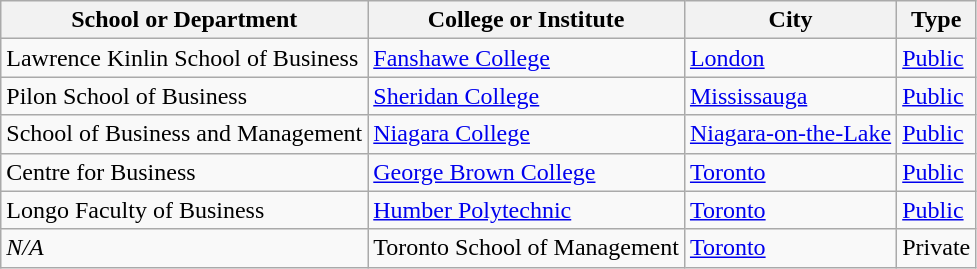<table class="wikitable sortable mw-collapsible mw-collapsed">
<tr>
<th>School or Department</th>
<th>College or Institute</th>
<th>City</th>
<th>Type</th>
</tr>
<tr>
<td>Lawrence Kinlin School of Business</td>
<td><a href='#'>Fanshawe College</a></td>
<td><a href='#'>London</a></td>
<td><a href='#'>Public</a></td>
</tr>
<tr>
<td>Pilon School of Business</td>
<td><a href='#'>Sheridan College</a></td>
<td><a href='#'>Mississauga</a></td>
<td><a href='#'>Public</a></td>
</tr>
<tr>
<td>School of Business and Management</td>
<td><a href='#'>Niagara College</a></td>
<td><a href='#'>Niagara-on-the-Lake</a></td>
<td><a href='#'>Public</a></td>
</tr>
<tr>
<td>Centre for Business</td>
<td><a href='#'>George Brown College</a></td>
<td><a href='#'>Toronto</a></td>
<td><a href='#'>Public</a></td>
</tr>
<tr>
<td>Longo Faculty of Business</td>
<td><a href='#'>Humber Polytechnic</a></td>
<td><a href='#'>Toronto</a></td>
<td><a href='#'>Public</a></td>
</tr>
<tr>
<td><em>N/A</em></td>
<td>Toronto School of Management</td>
<td><a href='#'>Toronto</a></td>
<td>Private</td>
</tr>
</table>
